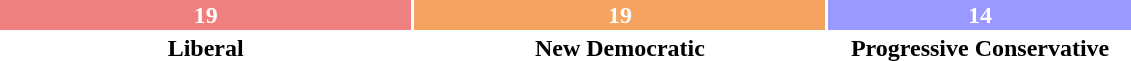<table style="width:60%; text-align:center;">
<tr style="color:white;">
<td style="background:#F08080; width:36.54%;"><strong>19</strong></td>
<td style="background:#F4A460; width:36.54%;"><strong>19</strong></td>
<td style="background:#9999FF; width:26.92%;"><strong>14</strong></td>
</tr>
<tr>
<td><span><strong>Liberal</strong></span></td>
<td><span><strong>New Democratic</strong></span></td>
<td><span><strong>Progressive Conservative</strong></span></td>
</tr>
</table>
